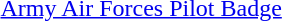<table>
<tr>
<td></td>
<td><a href='#'>Army Air Forces Pilot Badge</a></td>
</tr>
</table>
